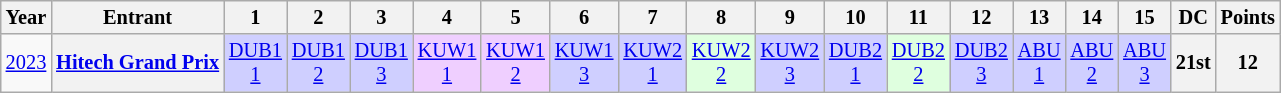<table class="wikitable" style="text-align:center; font-size:85%">
<tr>
<th>Year</th>
<th>Entrant</th>
<th>1</th>
<th>2</th>
<th>3</th>
<th>4</th>
<th>5</th>
<th>6</th>
<th>7</th>
<th>8</th>
<th>9</th>
<th>10</th>
<th>11</th>
<th>12</th>
<th>13</th>
<th>14</th>
<th>15</th>
<th>DC</th>
<th>Points</th>
</tr>
<tr>
<td><a href='#'>2023</a></td>
<th nowrap><a href='#'>Hitech Grand Prix</a></th>
<td style="background:#CFCFFF;"><a href='#'>DUB1<br>1</a><br></td>
<td style="background:#CFCFFF;"><a href='#'>DUB1<br>2</a><br></td>
<td style="background:#CFCFFF;"><a href='#'>DUB1<br>3</a><br></td>
<td style="background:#EFCFFF;"><a href='#'>KUW1<br>1</a><br></td>
<td style="background:#EFCFFF;"><a href='#'>KUW1<br>2</a><br></td>
<td style="background:#CFCFFF;"><a href='#'>KUW1<br>3</a><br></td>
<td style="background:#CFCFFF;"><a href='#'>KUW2<br>1</a><br></td>
<td style="background:#DFFFDF;"><a href='#'>KUW2<br>2</a><br></td>
<td style="background:#CFCFFF;"><a href='#'>KUW2<br>3</a><br></td>
<td style="background:#CFCFFF;"><a href='#'>DUB2<br>1</a><br></td>
<td style="background:#DFFFDF;"><a href='#'>DUB2<br>2</a><br></td>
<td style="background:#CFCFFF;"><a href='#'>DUB2<br>3</a><br></td>
<td style="background:#CFCFFF;"><a href='#'>ABU<br>1</a><br> </td>
<td style="background:#CFCFFF;"><a href='#'>ABU<br>2</a><br> </td>
<td style="background:#CFCFFF;"><a href='#'>ABU<br>3</a><br> </td>
<th>21st</th>
<th>12</th>
</tr>
</table>
